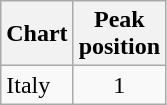<table class="wikitable sortable">
<tr>
<th align="left">Chart</th>
<th align="left">Peak<br>position</th>
</tr>
<tr>
<td align="left">Italy</td>
<td align="center">1</td>
</tr>
</table>
